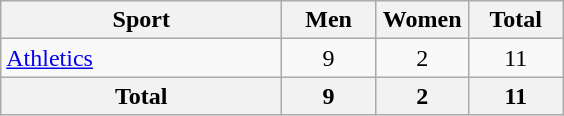<table class="wikitable sortable" style="text-align:center;">
<tr>
<th width=180>Sport</th>
<th width=55>Men</th>
<th width=55>Women</th>
<th width=55>Total</th>
</tr>
<tr>
<td align=left><a href='#'>Athletics</a></td>
<td>9</td>
<td>2</td>
<td>11</td>
</tr>
<tr>
<th>Total</th>
<th>9</th>
<th>2</th>
<th>11</th>
</tr>
</table>
